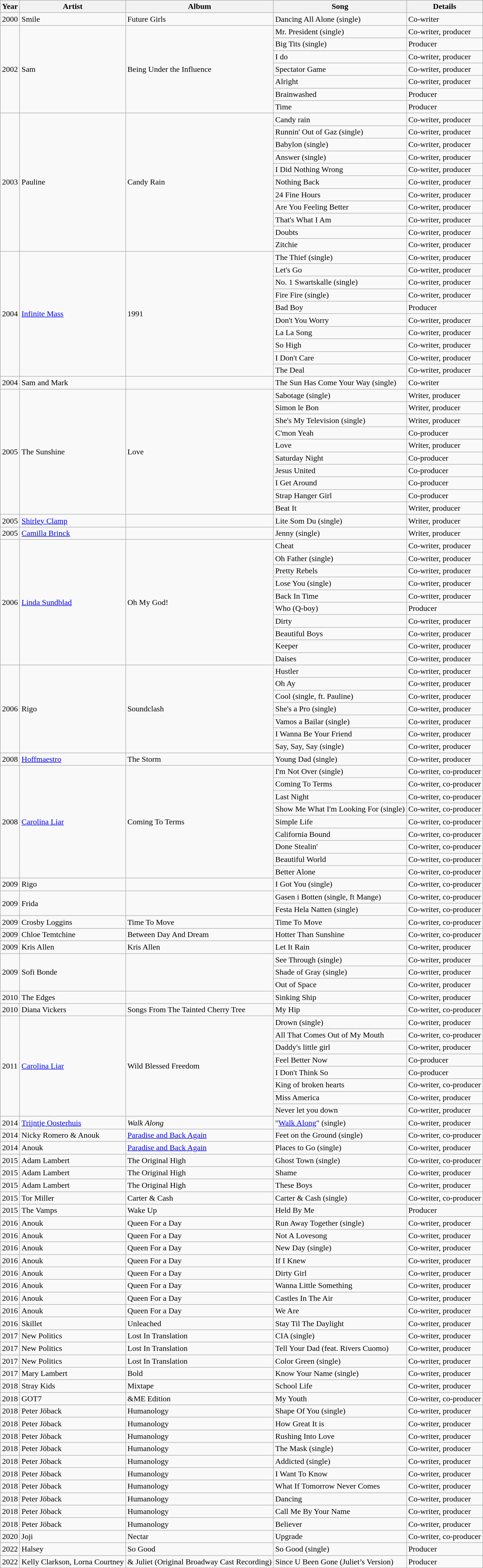<table class="wikitable">
<tr>
<th>Year</th>
<th>Artist</th>
<th>Album</th>
<th>Song</th>
<th>Details</th>
</tr>
<tr>
<td>2000</td>
<td>Smile</td>
<td>Future Girls</td>
<td>Dancing All Alone (single)</td>
<td>Co-writer</td>
</tr>
<tr>
<td rowspan="7">2002</td>
<td rowspan="7">Sam</td>
<td rowspan="7">Being Under the Influence</td>
<td>Mr. President (single)</td>
<td>Co-writer, producer</td>
</tr>
<tr>
<td>Big Tits (single)</td>
<td>Producer</td>
</tr>
<tr>
<td>I do</td>
<td>Co-writer, producer</td>
</tr>
<tr>
<td>Spectator Game</td>
<td>Co-writer, producer</td>
</tr>
<tr>
<td>Alright</td>
<td>Co-writer, producer</td>
</tr>
<tr>
<td>Brainwashed</td>
<td>Producer</td>
</tr>
<tr>
<td>Time</td>
<td>Producer</td>
</tr>
<tr>
<td rowspan="11">2003</td>
<td rowspan="11">Pauline</td>
<td rowspan="11">Candy Rain</td>
<td>Candy rain</td>
<td>Co-writer, producer</td>
</tr>
<tr>
<td>Runnin' Out of Gaz (single)</td>
<td>Co-writer, producer</td>
</tr>
<tr>
<td>Babylon (single)</td>
<td>Co-writer, producer</td>
</tr>
<tr>
<td>Answer (single)</td>
<td>Co-writer, producer</td>
</tr>
<tr>
<td>I Did Nothing Wrong</td>
<td>Co-writer, producer</td>
</tr>
<tr>
<td>Nothing Back</td>
<td>Co-writer, producer</td>
</tr>
<tr>
<td>24 Fine Hours</td>
<td>Co-writer, producer</td>
</tr>
<tr>
<td>Are You Feeling Better</td>
<td>Co-writer, producer</td>
</tr>
<tr>
<td>That's What I Am</td>
<td>Co-writer, producer</td>
</tr>
<tr>
<td>Doubts</td>
<td>Co-writer, producer</td>
</tr>
<tr>
<td>Zitchie</td>
<td>Co-writer, producer</td>
</tr>
<tr>
<td rowspan="10">2004</td>
<td rowspan="10"><a href='#'>Infinite Mass</a></td>
<td rowspan="10">1991</td>
<td>The Thief (single)</td>
<td>Co-writer, producer</td>
</tr>
<tr>
<td>Let's Go</td>
<td>Co-writer, producer</td>
</tr>
<tr>
<td>No. 1 Swartskalle (single)</td>
<td>Co-writer, producer</td>
</tr>
<tr>
<td>Fire Fire (single)</td>
<td>Co-writer, producer</td>
</tr>
<tr>
<td>Bad Boy</td>
<td>Producer</td>
</tr>
<tr>
<td>Don't You Worry</td>
<td>Co-writer, producer</td>
</tr>
<tr>
<td>La La Song</td>
<td>Co-writer, producer</td>
</tr>
<tr>
<td>So High</td>
<td>Co-writer, producer</td>
</tr>
<tr>
<td>I Don't Care</td>
<td>Co-writer, producer</td>
</tr>
<tr>
<td>The Deal</td>
<td>Co-writer, producer</td>
</tr>
<tr>
<td>2004</td>
<td>Sam and Mark</td>
<td></td>
<td>The Sun Has Come Your Way  (single)</td>
<td>Co-writer</td>
</tr>
<tr>
<td rowspan="10">2005</td>
<td rowspan="10">The Sunshine</td>
<td rowspan="10">Love</td>
<td>Sabotage (single)</td>
<td>Writer, producer</td>
</tr>
<tr>
<td>Simon le Bon</td>
<td>Writer, producer</td>
</tr>
<tr>
<td>She's My Television (single)</td>
<td>Writer, producer</td>
</tr>
<tr>
<td>C'mon Yeah</td>
<td>Co-producer</td>
</tr>
<tr>
<td>Love</td>
<td>Writer, producer</td>
</tr>
<tr>
<td>Saturday Night</td>
<td>Co-producer</td>
</tr>
<tr>
<td>Jesus United</td>
<td>Co-producer</td>
</tr>
<tr>
<td>I Get Around</td>
<td>Co-producer</td>
</tr>
<tr>
<td>Strap Hanger Girl</td>
<td>Co-producer</td>
</tr>
<tr>
<td>Beat It</td>
<td>Writer, producer</td>
</tr>
<tr>
<td>2005</td>
<td><a href='#'>Shirley Clamp</a></td>
<td></td>
<td>Lite Som Du (single)</td>
<td>Writer, producer</td>
</tr>
<tr>
<td>2005</td>
<td><a href='#'>Camilla Brinck</a></td>
<td></td>
<td>Jenny (single)</td>
<td>Writer, producer</td>
</tr>
<tr>
<td rowspan="10">2006</td>
<td rowspan="10"><a href='#'>Linda Sundblad</a></td>
<td rowspan="10">Oh My God!</td>
<td>Cheat</td>
<td>Co-writer, producer</td>
</tr>
<tr>
<td>Oh Father (single)</td>
<td>Co-writer, producer</td>
</tr>
<tr>
<td>Pretty Rebels</td>
<td>Co-writer, producer</td>
</tr>
<tr>
<td>Lose You (single)</td>
<td>Co-writer, producer</td>
</tr>
<tr>
<td>Back In Time</td>
<td>Co-writer, producer</td>
</tr>
<tr>
<td>Who (Q-boy)</td>
<td>Producer</td>
</tr>
<tr>
<td>Dirty</td>
<td>Co-writer, producer</td>
</tr>
<tr>
<td>Beautiful Boys</td>
<td>Co-writer, producer</td>
</tr>
<tr>
<td>Keeper</td>
<td>Co-writer, producer</td>
</tr>
<tr>
<td>Daises</td>
<td>Co-writer, producer</td>
</tr>
<tr>
<td rowspan="7">2006</td>
<td rowspan="7">Rigo</td>
<td rowspan="7">Soundclash</td>
<td>Hustler</td>
<td>Co-writer, producer</td>
</tr>
<tr>
<td>Oh Ay</td>
<td>Co-writer, producer</td>
</tr>
<tr>
<td>Cool (single, ft. Pauline)</td>
<td>Co-writer, producer</td>
</tr>
<tr>
<td>She's a Pro (single)</td>
<td>Co-writer, producer</td>
</tr>
<tr>
<td>Vamos a Bailar (single)</td>
<td>Co-writer, producer</td>
</tr>
<tr>
<td>I Wanna Be Your Friend</td>
<td>Co-writer, producer</td>
</tr>
<tr>
<td>Say, Say, Say (single)</td>
<td>Co-writer, producer</td>
</tr>
<tr>
<td>2008</td>
<td><a href='#'>Hoffmaestro</a></td>
<td>The Storm</td>
<td>Young Dad (single)</td>
<td>Co-writer, producer</td>
</tr>
<tr>
<td rowspan="9">2008</td>
<td rowspan="9"><a href='#'>Carolina Liar</a></td>
<td rowspan="9">Coming To Terms</td>
<td>I'm Not Over (single)</td>
<td>Co-writer, co-producer</td>
</tr>
<tr>
<td>Coming To Terms</td>
<td>Co-writer, co-producer</td>
</tr>
<tr>
<td>Last Night</td>
<td>Co-writer, co-producer</td>
</tr>
<tr>
<td>Show Me What I'm Looking For (single)</td>
<td>Co-writer, co-producer</td>
</tr>
<tr>
<td>Simple Life</td>
<td>Co-writer, co-producer</td>
</tr>
<tr>
<td>California Bound</td>
<td>Co-writer, co-producer</td>
</tr>
<tr>
<td>Done Stealin'</td>
<td>Co-writer, co-producer</td>
</tr>
<tr>
<td>Beautiful World</td>
<td>Co-writer, co-producer</td>
</tr>
<tr>
<td>Better Alone</td>
<td>Co-writer, co-producer</td>
</tr>
<tr>
<td>2009</td>
<td>Rigo</td>
<td></td>
<td>I Got You (single)</td>
<td>Co-writer, co-producer</td>
</tr>
<tr>
<td rowspan="2">2009</td>
<td rowspan="2">Frida</td>
<td rowspan="2"></td>
<td>Gasen i Botten (single, ft Mange)</td>
<td>Co-writer, co-producer</td>
</tr>
<tr>
<td>Festa Hela Natten (single)</td>
<td>Co-writer, co-producer</td>
</tr>
<tr>
<td>2009</td>
<td>Crosby Loggins</td>
<td>Time To Move</td>
<td>Time To Move</td>
<td>Co-writer, co-producer</td>
</tr>
<tr>
<td>2009</td>
<td>Chloe Temtchine</td>
<td>Between Day And Dream</td>
<td>Hotter Than Sunshine</td>
<td>Co-writer, co-producer</td>
</tr>
<tr>
<td>2009</td>
<td>Kris Allen</td>
<td>Kris Allen</td>
<td>Let It Rain</td>
<td>Co-writer, producer</td>
</tr>
<tr>
<td rowspan="3">2009</td>
<td rowspan="3">Sofi Bonde</td>
<td rowspan="3"></td>
<td>See Through (single)</td>
<td>Co-writer, producer</td>
</tr>
<tr>
<td>Shade of Gray (single)</td>
<td>Co-writer, producer</td>
</tr>
<tr>
<td>Out of Space</td>
<td>Co-writer, producer</td>
</tr>
<tr>
<td>2010</td>
<td>The Edges</td>
<td></td>
<td>Sinking Ship</td>
<td>Co-writer, producer</td>
</tr>
<tr>
<td>2010</td>
<td>Diana Vickers</td>
<td>Songs From The Tainted Cherry Tree</td>
<td>My Hip</td>
<td>Co-writer, co-producer</td>
</tr>
<tr>
<td rowspan="9">2011</td>
<td rowspan="9"><a href='#'>Carolina Liar</a></td>
<td rowspan="9">Wild Blessed Freedom</td>
</tr>
<tr>
<td>Drown (single)</td>
<td>Co-writer, producer</td>
</tr>
<tr>
<td>All That Comes Out of My Mouth</td>
<td>Co-writer, co-producer</td>
</tr>
<tr>
<td>Daddy's little girl</td>
<td>Co-writer, producer</td>
</tr>
<tr>
<td>Feel Better Now</td>
<td>Co-producer</td>
</tr>
<tr>
<td>I Don't Think So</td>
<td>Co-producer</td>
</tr>
<tr>
<td>King of broken hearts</td>
<td>Co-writer, co-producer</td>
</tr>
<tr>
<td>Miss America</td>
<td>Co-writer, producer</td>
</tr>
<tr>
<td>Never let you down</td>
<td>Co-writer, producer</td>
</tr>
<tr>
<td>2014</td>
<td><a href='#'>Trijntje Oosterhuis</a></td>
<td><em>Walk Along</em></td>
<td>"<a href='#'>Walk Along</a>" (single)</td>
<td>Co-writer, producer</td>
</tr>
<tr>
<td>2014</td>
<td>Nicky Romero & Anouk</td>
<td><a href='#'>Paradise and Back Again</a></td>
<td>Feet on the Ground (single)</td>
<td>Co-writer, co-producer</td>
</tr>
<tr>
<td>2014</td>
<td>Anouk</td>
<td><a href='#'>Paradise and Back Again</a></td>
<td>Places to Go (single)</td>
<td>Co-writer, producer</td>
</tr>
<tr>
<td>2015</td>
<td>Adam Lambert</td>
<td>The Original High</td>
<td>Ghost Town (single)</td>
<td>Co-writer, co-producer</td>
</tr>
<tr>
<td>2015</td>
<td>Adam Lambert</td>
<td>The Original High</td>
<td>Shame</td>
<td>Co-writer, producer</td>
</tr>
<tr>
<td>2015</td>
<td>Adam Lambert</td>
<td>The Original High</td>
<td>These Boys</td>
<td>Co-writer, producer</td>
</tr>
<tr>
<td>2015</td>
<td>Tor Miller</td>
<td>Carter & Cash</td>
<td>Carter & Cash (single)</td>
<td>Co-writer, co-producer</td>
</tr>
<tr>
<td>2015</td>
<td>The Vamps</td>
<td>Wake Up</td>
<td>Held By Me</td>
<td>Producer</td>
</tr>
<tr>
<td>2016</td>
<td>Anouk</td>
<td>Queen For a Day</td>
<td>Run Away Together (single)</td>
<td>Co-writer, producer</td>
</tr>
<tr>
<td>2016</td>
<td>Anouk</td>
<td>Queen For a Day</td>
<td>Not A Lovesong</td>
<td>Co-writer, producer</td>
</tr>
<tr>
<td>2016</td>
<td>Anouk</td>
<td>Queen For a Day</td>
<td>New Day (single)</td>
<td>Co-writer, producer</td>
</tr>
<tr>
<td>2016</td>
<td>Anouk</td>
<td>Queen For a Day</td>
<td>If I Knew</td>
<td>Co-writer, producer</td>
</tr>
<tr>
<td>2016</td>
<td>Anouk</td>
<td>Queen For a Day</td>
<td>Dirty Girl</td>
<td>Co-writer, producer</td>
</tr>
<tr>
<td>2016</td>
<td>Anouk</td>
<td>Queen For a Day</td>
<td>Wanna Little Something</td>
<td>Co-writer, producer</td>
</tr>
<tr>
<td>2016</td>
<td>Anouk</td>
<td>Queen For a Day</td>
<td>Castles In The Air</td>
<td>Co-writer, producer</td>
</tr>
<tr>
<td>2016</td>
<td>Anouk</td>
<td>Queen For a Day</td>
<td>We Are</td>
<td>Co-writer, producer</td>
</tr>
<tr>
<td>2016</td>
<td>Skillet</td>
<td>Unleached</td>
<td>Stay Til The Daylight</td>
<td>Co-writer, producer</td>
</tr>
<tr>
<td>2017</td>
<td>New Politics</td>
<td>Lost In Translation</td>
<td>CIA (single)</td>
<td>Co-writer, producer</td>
</tr>
<tr>
<td>2017</td>
<td>New Politics</td>
<td>Lost In Translation</td>
<td>Tell Your Dad (feat. Rivers Cuomo)</td>
<td>Co-writer, producer</td>
</tr>
<tr>
<td>2017</td>
<td>New Politics</td>
<td>Lost In Translation</td>
<td>Color Green (single)</td>
<td>Co-writer, producer</td>
</tr>
<tr>
<td>2017</td>
<td>Mary Lambert</td>
<td>Bold</td>
<td>Know Your Name (single)</td>
<td>Co-writer, producer</td>
</tr>
<tr>
<td>2018</td>
<td>Stray Kids</td>
<td>Mixtape</td>
<td>School Life</td>
<td>Co-writer, producer</td>
</tr>
<tr>
<td>2018</td>
<td>GOT7</td>
<td>&ME Edition</td>
<td>My Youth</td>
<td>Co-writer, co-producer</td>
</tr>
<tr>
<td>2018</td>
<td>Peter Jöback</td>
<td>Humanology</td>
<td>Shape Of You (single)</td>
<td>Co-writer, producer</td>
</tr>
<tr>
<td>2018</td>
<td>Peter Jöback</td>
<td>Humanology</td>
<td>How Great It is</td>
<td>Co-writer, producer</td>
</tr>
<tr>
<td>2018</td>
<td>Peter Jöback</td>
<td>Humanology</td>
<td>Rushing Into Love</td>
<td>Co-writer, producer</td>
</tr>
<tr>
<td>2018</td>
<td>Peter Jöback</td>
<td>Humanology</td>
<td>The Mask (single)</td>
<td>Co-writer, producer</td>
</tr>
<tr>
<td>2018</td>
<td>Peter Jöback</td>
<td>Humanology</td>
<td>Addicted (single)</td>
<td>Co-writer, producer</td>
</tr>
<tr>
<td>2018</td>
<td>Peter Jöback</td>
<td>Humanology</td>
<td>I Want To Know</td>
<td>Co-writer, producer</td>
</tr>
<tr>
<td>2018</td>
<td>Peter Jöback</td>
<td>Humanology</td>
<td>What If Tomorrow Never Comes</td>
<td>Co-writer, producer</td>
</tr>
<tr>
<td>2018</td>
<td>Peter Jöback</td>
<td>Humanology</td>
<td>Dancing</td>
<td>Co-writer, producer</td>
</tr>
<tr>
<td>2018</td>
<td>Peter Jöback</td>
<td>Humanology</td>
<td>Call Me By Your Name</td>
<td>Co-writer, producer</td>
</tr>
<tr>
<td>2018</td>
<td>Peter Jöback</td>
<td>Humanology</td>
<td>Believer</td>
<td>Co-writer, producer</td>
</tr>
<tr>
<td>2020</td>
<td>Joji</td>
<td>Nectar</td>
<td>Upgrade</td>
<td>Co-writer, co-producer</td>
</tr>
<tr>
<td>2022</td>
<td>Halsey</td>
<td>So Good</td>
<td>So Good (single)</td>
<td>Producer</td>
</tr>
<tr>
<td>2022</td>
<td>Kelly Clarkson, Lorna Courtney</td>
<td>& Juliet (Original Broadway Cast Recording)</td>
<td>Since U Been Gone (Juliet’s Version)</td>
<td>Producer</td>
</tr>
</table>
